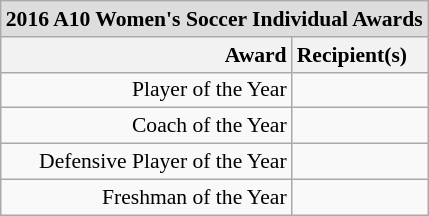<table class="wikitable" style="white-space:nowrap; font-size:90%;">
<tr>
<td colspan="7" style="text-align:center; background:#ddd;"><strong>2016 A10 Women's Soccer Individual Awards</strong></td>
</tr>
<tr>
<th style="text-align:right;">Award</th>
<th style="text-align:left;">Recipient(s)</th>
</tr>
<tr>
<td style="text-align:right;">Player of the Year</td>
<td style="text-align:left;"></td>
</tr>
<tr>
<td style="text-align:right;">Coach of the Year</td>
<td style="text-align:left;"></td>
</tr>
<tr>
<td style="text-align:right;">Defensive Player of the Year</td>
<td style="text-align:left;"></td>
</tr>
<tr>
<td style="text-align:right;">Freshman of the Year</td>
<td style="text-align:left;"></td>
</tr>
</table>
